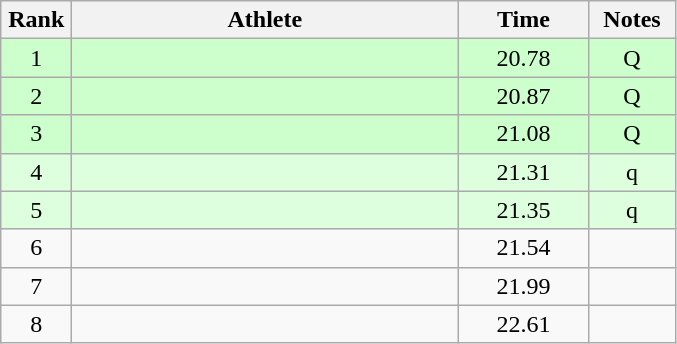<table class="wikitable" style="text-align:center">
<tr>
<th width=40>Rank</th>
<th width=250>Athlete</th>
<th width=80>Time</th>
<th width=50>Notes</th>
</tr>
<tr bgcolor=ccffcc>
<td>1</td>
<td align=left></td>
<td>20.78</td>
<td>Q</td>
</tr>
<tr bgcolor=ccffcc>
<td>2</td>
<td align=left></td>
<td>20.87</td>
<td>Q</td>
</tr>
<tr bgcolor=ccffcc>
<td>3</td>
<td align=left></td>
<td>21.08</td>
<td>Q</td>
</tr>
<tr bgcolor=ddffdd>
<td>4</td>
<td align=left></td>
<td>21.31</td>
<td>q</td>
</tr>
<tr bgcolor=ddffdd>
<td>5</td>
<td align=left></td>
<td>21.35</td>
<td>q</td>
</tr>
<tr>
<td>6</td>
<td align=left></td>
<td>21.54</td>
<td></td>
</tr>
<tr>
<td>7</td>
<td align=left></td>
<td>21.99</td>
<td></td>
</tr>
<tr>
<td>8</td>
<td align=left></td>
<td>22.61</td>
<td></td>
</tr>
</table>
